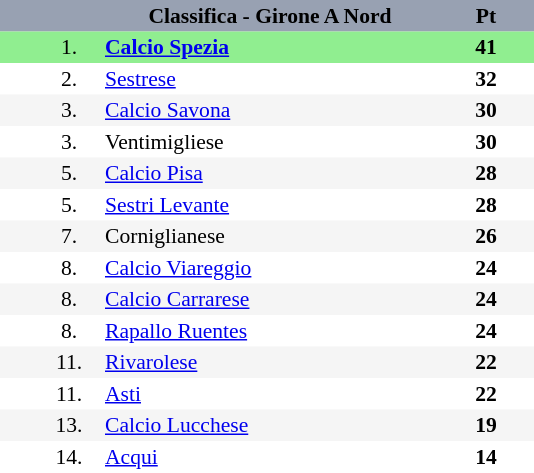<table align=center style="font-size: 90%; border-collapse:collapse" border=0 cellspacing=0 cellpadding=2>
<tr align=center bgcolor=#98A1B2>
<th width=20></th>
<th width=40></th>
<th width=220>Classifica - Girone A Nord</th>
<th width=60>Pt</th>
</tr>
<tr align=center style="background:lightgreen;">
<td></td>
<td>1.</td>
<td style="text-align:left;"><strong><a href='#'>Calcio Spezia</a></strong></td>
<td><strong>41</strong></td>
</tr>
<tr align=center style="background:#FFFFFF;">
<td></td>
<td>2.</td>
<td style="text-align:left;"><a href='#'>Sestrese</a></td>
<td><strong>32</strong></td>
</tr>
<tr align=center style="background:#F5F5F5;">
<td></td>
<td>3.</td>
<td style="text-align:left;"><a href='#'>Calcio Savona</a></td>
<td><strong>30</strong></td>
</tr>
<tr align=center style="background:#FFFFFF;">
<td></td>
<td>3.</td>
<td style="text-align:left;">Ventimigliese</td>
<td><strong>30</strong></td>
</tr>
<tr align=center style="background:#F5F5F5;">
<td></td>
<td>5.</td>
<td style="text-align:left;"><a href='#'>Calcio Pisa</a></td>
<td><strong>28</strong></td>
</tr>
<tr align=center style="background:#FFFFFF;">
<td></td>
<td>5.</td>
<td style="text-align:left;"><a href='#'>Sestri Levante</a></td>
<td><strong>28</strong></td>
</tr>
<tr align=center style="background:#F5F5F5;">
<td></td>
<td>7.</td>
<td style="text-align:left;">Corniglianese</td>
<td><strong>26</strong></td>
</tr>
<tr align=center style="background:#FFFFFF;">
<td></td>
<td>8.</td>
<td style="text-align:left;"><a href='#'>Calcio Viareggio</a></td>
<td><strong>24</strong></td>
</tr>
<tr align=center style="background:#F5F5F5;">
<td></td>
<td>8.</td>
<td style="text-align:left;"><a href='#'>Calcio Carrarese</a></td>
<td><strong>24</strong></td>
</tr>
<tr align=center style="background:#FFFFFF;">
<td></td>
<td>8.</td>
<td style="text-align:left;"><a href='#'>Rapallo Ruentes</a></td>
<td><strong>24</strong></td>
</tr>
<tr align=center style="background:#F5F5F5;">
<td></td>
<td>11.</td>
<td style="text-align:left;"><a href='#'>Rivarolese</a></td>
<td><strong>22</strong></td>
</tr>
<tr align=center style="background:#FFFFFF;">
<td></td>
<td>11.</td>
<td style="text-align:left;"><a href='#'>Asti</a></td>
<td><strong>22</strong></td>
</tr>
<tr align=center style="background:#F5F5F5;">
<td></td>
<td>13.</td>
<td style="text-align:left;"><a href='#'>Calcio Lucchese</a></td>
<td><strong>19</strong></td>
</tr>
<tr align=center style="background:#FFFFFF;">
<td></td>
<td>14.</td>
<td style="text-align:left;"><a href='#'>Acqui</a></td>
<td><strong>14</strong></td>
</tr>
</table>
